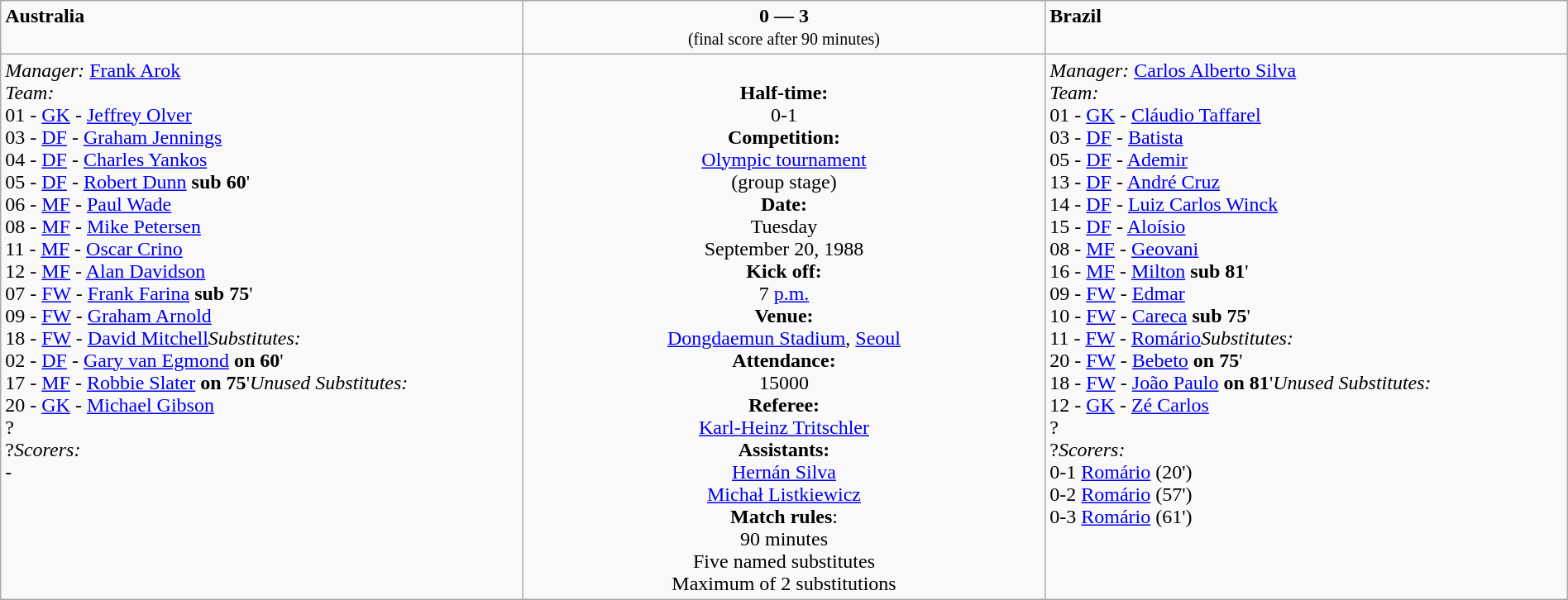<table border=0 class="wikitable" width=100%>
<tr>
<td width=33% valign=top><span> <strong>Australia</strong></span></td>
<td width=33% valign=top align=center><span><strong>0 — 3</strong></span><br><small>(final score after 90 minutes)</small></td>
<td width=33% valign=top><span>  <strong>Brazil</strong></span></td>
</tr>
<tr>
<td valign=top><em>Manager:</em>  <a href='#'>Frank Arok</a><br><em>Team:</em>
<br>01 - <a href='#'>GK</a> - <a href='#'>Jeffrey Olver</a>
<br>03 - <a href='#'>DF</a> - <a href='#'>Graham Jennings</a>
<br>04 - <a href='#'>DF</a> - <a href='#'>Charles Yankos</a>
<br>05 - <a href='#'>DF</a> - <a href='#'>Robert Dunn</a> <strong>sub 60</strong>'
<br>06 - <a href='#'>MF</a> - <a href='#'>Paul Wade</a>
<br>08 - <a href='#'>MF</a> - <a href='#'>Mike Petersen</a>
<br>11 - <a href='#'>MF</a> - <a href='#'>Oscar Crino</a>
<br>12 - <a href='#'>MF</a> - <a href='#'>Alan Davidson</a>
<br>07 - <a href='#'>FW</a> - <a href='#'>Frank Farina</a> <strong>sub 75</strong>' 
<br>09 - <a href='#'>FW</a> - <a href='#'>Graham Arnold</a>
<br>18 - <a href='#'>FW</a> - <a href='#'>David Mitchell</a><em>Substitutes:</em>
<br>02 - <a href='#'>DF</a> - <a href='#'>Gary van Egmond</a> <strong>on 60</strong>'
<br>17 - <a href='#'>MF</a> - <a href='#'>Robbie Slater</a> <strong>on 75</strong>'<em>Unused Substitutes:</em>
<br>20 - <a href='#'>GK</a> - <a href='#'>Michael Gibson</a>
<br>?
<br>?<em>Scorers:</em>
<br>-</td>
<td valign=middle align=center><br><strong>Half-time:</strong><br>0-1<br><strong>Competition:</strong><br><a href='#'>Olympic tournament</a><br> (group stage)<br><strong>Date:</strong><br>Tuesday<br>September 20, 1988<br><strong>Kick off:</strong><br>7 <a href='#'>p.m.</a><br><strong>Venue:</strong><br><a href='#'>Dongdaemun Stadium</a>, <a href='#'>Seoul</a><br><strong>Attendance:</strong><br> 15000<br><strong>Referee:</strong><br><a href='#'>Karl-Heinz Tritschler</a> <br><strong>Assistants:</strong><br><a href='#'>Hernán Silva</a> <br><a href='#'>Michał Listkiewicz</a> <br><strong>Match rules</strong>:<br>90 minutes<br>Five named substitutes<br>Maximum of 2 substitutions
</td>
<td valign=top><em>Manager:</em>  <a href='#'>Carlos Alberto Silva</a><br><em>Team:</em>
<br>01 - <a href='#'>GK</a> - <a href='#'>Cláudio Taffarel</a>
<br>03 - <a href='#'>DF</a> - <a href='#'>Batista</a> 
<br>05 - <a href='#'>DF</a> - <a href='#'>Ademir</a> 
<br>13 - <a href='#'>DF</a> - <a href='#'>André Cruz</a>
<br>14 - <a href='#'>DF</a> - <a href='#'>Luiz Carlos Winck</a>
<br>15 - <a href='#'>DF</a> - <a href='#'>Aloísio</a>
<br>08 - <a href='#'>MF</a> - <a href='#'>Geovani</a>
<br>16 - <a href='#'>MF</a> - <a href='#'>Milton</a> <strong>sub 81</strong>'
<br>09 - <a href='#'>FW</a> - <a href='#'>Edmar</a>
<br>10 - <a href='#'>FW</a> - <a href='#'>Careca</a> <strong>sub 75</strong>'
<br>11 - <a href='#'>FW</a> - <a href='#'>Romário</a><em>Substitutes:</em>
<br>20 - <a href='#'>FW</a> - <a href='#'>Bebeto</a> <strong>on 75</strong>'
<br>18 - <a href='#'>FW</a> - <a href='#'>João Paulo</a> <strong>on 81</strong>'<em>Unused Substitutes:</em>
<br>12 - <a href='#'>GK</a> - <a href='#'>Zé Carlos</a>
<br>?
<br>?<em>Scorers:</em>
<br>0-1 <a href='#'>Romário</a> (20')
<br>0-2 <a href='#'>Romário</a> (57')
<br>0-3 <a href='#'>Romário</a> (61')</td>
</tr>
</table>
